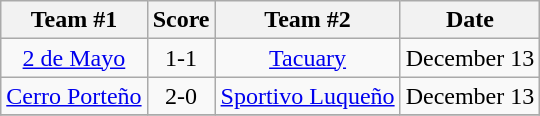<table class="wikitable" style="text-align:center">
<tr>
<th>Team #1</th>
<th>Score</th>
<th>Team #2</th>
<th>Date</th>
</tr>
<tr>
<td><a href='#'>2 de Mayo</a></td>
<td>1-1</td>
<td><a href='#'>Tacuary</a></td>
<td>December 13</td>
</tr>
<tr>
<td><a href='#'>Cerro Porteño</a></td>
<td>2-0</td>
<td><a href='#'>Sportivo Luqueño</a></td>
<td>December 13</td>
</tr>
<tr>
</tr>
</table>
